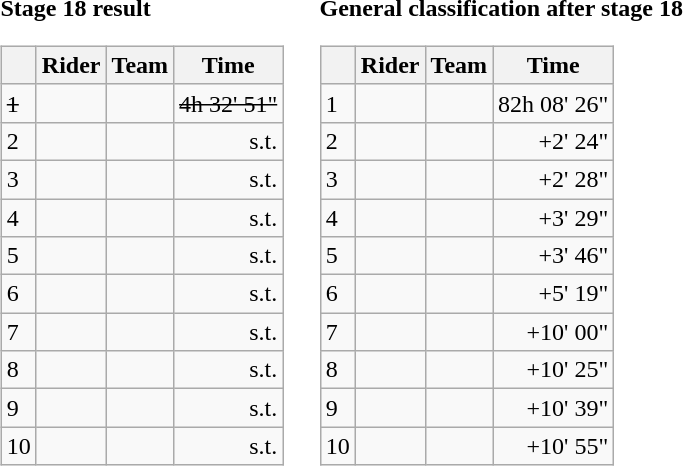<table>
<tr>
<td><strong>Stage 18 result</strong><br><table class="wikitable">
<tr>
<th></th>
<th>Rider</th>
<th>Team</th>
<th>Time</th>
</tr>
<tr>
<td><s>1</s></td>
<td><s> </s></td>
<td><s></s></td>
<td align="right"><s>4h 32' 51"</s></td>
</tr>
<tr>
<td>2</td>
<td></td>
<td></td>
<td align="right">s.t.</td>
</tr>
<tr>
<td>3</td>
<td></td>
<td></td>
<td align="right">s.t.</td>
</tr>
<tr>
<td>4</td>
<td></td>
<td></td>
<td align="right">s.t.</td>
</tr>
<tr>
<td>5</td>
<td></td>
<td></td>
<td align="right">s.t.</td>
</tr>
<tr>
<td>6</td>
<td></td>
<td></td>
<td align="right">s.t.</td>
</tr>
<tr>
<td>7</td>
<td></td>
<td></td>
<td align="right">s.t.</td>
</tr>
<tr>
<td>8</td>
<td></td>
<td></td>
<td align="right">s.t.</td>
</tr>
<tr>
<td>9</td>
<td></td>
<td></td>
<td align="right">s.t.</td>
</tr>
<tr>
<td>10</td>
<td></td>
<td></td>
<td align="right">s.t.</td>
</tr>
</table>
</td>
<td></td>
<td><strong>General classification after stage 18</strong><br><table class="wikitable">
<tr>
<th></th>
<th>Rider</th>
<th>Team</th>
<th>Time</th>
</tr>
<tr>
<td>1</td>
<td> </td>
<td></td>
<td align="right">82h 08' 26"</td>
</tr>
<tr>
<td>2</td>
<td> </td>
<td></td>
<td align="right">+2' 24"</td>
</tr>
<tr>
<td>3</td>
<td></td>
<td></td>
<td align="right">+2' 28"</td>
</tr>
<tr>
<td>4</td>
<td></td>
<td></td>
<td align="right">+3' 29"</td>
</tr>
<tr>
<td>5</td>
<td></td>
<td></td>
<td align="right">+3' 46"</td>
</tr>
<tr>
<td>6</td>
<td></td>
<td></td>
<td align="right">+5' 19"</td>
</tr>
<tr>
<td>7</td>
<td></td>
<td></td>
<td align="right">+10' 00"</td>
</tr>
<tr>
<td>8</td>
<td></td>
<td></td>
<td align="right">+10' 25"</td>
</tr>
<tr>
<td>9</td>
<td></td>
<td></td>
<td align="right">+10' 39"</td>
</tr>
<tr>
<td>10</td>
<td></td>
<td></td>
<td align="right">+10' 55"</td>
</tr>
</table>
</td>
</tr>
</table>
